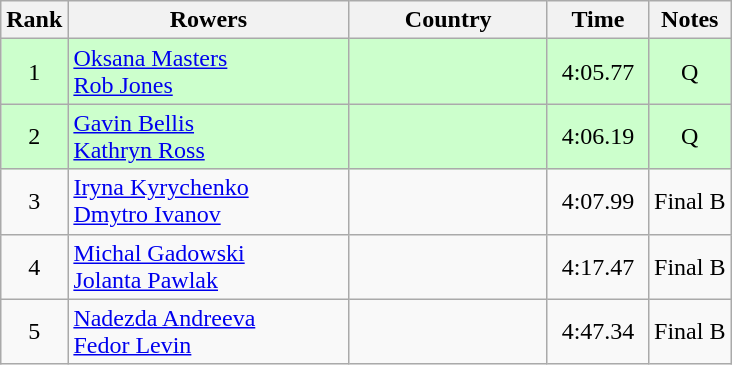<table class="wikitable" style="text-align:center">
<tr>
<th>Rank</th>
<th width=180>Rowers</th>
<th width=125>Country</th>
<th width=60>Time</th>
<th>Notes</th>
</tr>
<tr bgcolor=#ccffcc>
<td>1</td>
<td style="text-align:left"><a href='#'>Oksana Masters</a><br><a href='#'>Rob Jones</a></td>
<td style="text-align:left"></td>
<td>4:05.77</td>
<td>Q</td>
</tr>
<tr bgcolor=#ccffcc>
<td>2</td>
<td style="text-align:left"><a href='#'>Gavin Bellis</a><br><a href='#'>Kathryn Ross</a></td>
<td style="text-align:left"></td>
<td>4:06.19</td>
<td>Q</td>
</tr>
<tr>
<td>3</td>
<td style="text-align:left"><a href='#'>Iryna Kyrychenko</a><br><a href='#'>Dmytro Ivanov</a></td>
<td style="text-align:left"></td>
<td>4:07.99</td>
<td>Final B</td>
</tr>
<tr>
<td>4</td>
<td style="text-align:left"><a href='#'>Michal Gadowski</a><br><a href='#'>Jolanta Pawlak</a></td>
<td style="text-align:left"></td>
<td>4:17.47</td>
<td>Final B</td>
</tr>
<tr>
<td>5</td>
<td style="text-align:left"><a href='#'>Nadezda Andreeva</a><br><a href='#'>Fedor Levin</a></td>
<td style="text-align:left"></td>
<td>4:47.34</td>
<td>Final B</td>
</tr>
</table>
